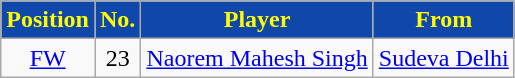<table class="wikitable sortable">
<tr>
<th style="background:#1047AB; color:#FFFF00;">Position</th>
<th style="background:#1047AB; color:#FFFF00;">No.</th>
<th style="background:#1047AB; color:#FFFF00;">Player</th>
<th style="background:#1047AB; color:#FFFF00;">From</th>
</tr>
<tr>
<td style="text-align:center;"><a href='#'>FW</a></td>
<td style="text-align:center;">23</td>
<td style="text-align:left;"> <a href='#'>Naorem Mahesh Singh</a></td>
<td style="text-align:left;"> <a href='#'>Sudeva Delhi</a></td>
</tr>
</table>
